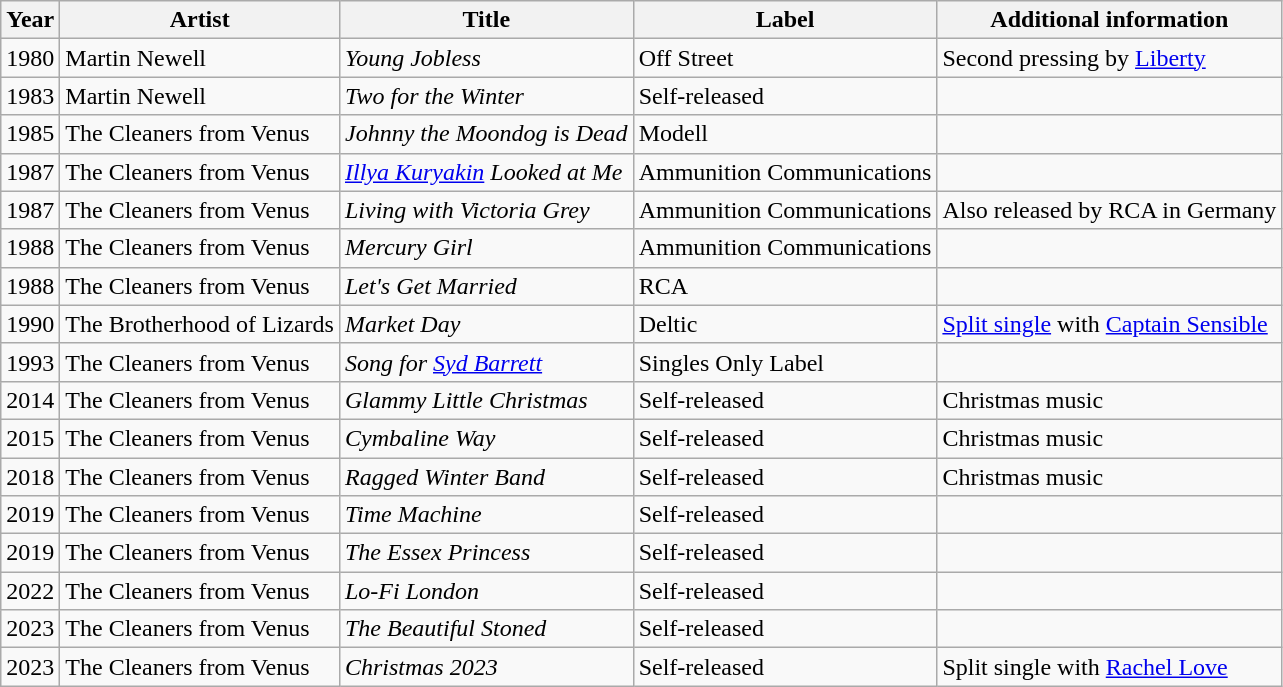<table class="wikitable">
<tr>
<th>Year</th>
<th>Artist</th>
<th>Title</th>
<th>Label</th>
<th>Additional information</th>
</tr>
<tr>
<td>1980</td>
<td>Martin Newell</td>
<td><em>Young Jobless</em></td>
<td>Off Street</td>
<td>Second pressing by <a href='#'>Liberty</a></td>
</tr>
<tr>
<td>1983</td>
<td>Martin Newell</td>
<td><em>Two for the Winter</em></td>
<td>Self-released</td>
<td></td>
</tr>
<tr>
<td>1985</td>
<td>The Cleaners from Venus</td>
<td><em>Johnny the Moondog is Dead</em></td>
<td>Modell</td>
<td></td>
</tr>
<tr>
<td>1987</td>
<td>The Cleaners from Venus</td>
<td><em><a href='#'>Illya Kuryakin</a> Looked at Me</em></td>
<td>Ammunition Communications</td>
<td></td>
</tr>
<tr>
<td>1987</td>
<td>The Cleaners from Venus</td>
<td><em>Living with Victoria Grey</em></td>
<td>Ammunition Communications</td>
<td>Also released by RCA in Germany</td>
</tr>
<tr>
<td>1988</td>
<td>The Cleaners from Venus</td>
<td><em>Mercury Girl</em></td>
<td>Ammunition Communications</td>
<td></td>
</tr>
<tr>
<td>1988</td>
<td>The Cleaners from Venus</td>
<td><em>Let's Get Married</em></td>
<td>RCA</td>
<td></td>
</tr>
<tr>
<td>1990</td>
<td>The Brotherhood of Lizards</td>
<td><em>Market Day</em></td>
<td>Deltic</td>
<td><a href='#'>Split single</a> with <a href='#'>Captain Sensible</a></td>
</tr>
<tr>
<td>1993</td>
<td>The Cleaners from Venus</td>
<td><em>Song for <a href='#'>Syd Barrett</a></em></td>
<td>Singles Only Label</td>
<td></td>
</tr>
<tr>
<td>2014</td>
<td>The Cleaners from Venus</td>
<td><em>Glammy Little Christmas</em></td>
<td>Self-released</td>
<td>Christmas music</td>
</tr>
<tr>
<td>2015</td>
<td>The Cleaners from Venus</td>
<td><em>Cymbaline Way</em></td>
<td>Self-released</td>
<td>Christmas music</td>
</tr>
<tr>
<td>2018</td>
<td>The Cleaners from Venus</td>
<td><em>Ragged Winter Band</em></td>
<td>Self-released</td>
<td>Christmas music</td>
</tr>
<tr>
<td>2019</td>
<td>The Cleaners from Venus</td>
<td><em>Time Machine</em></td>
<td>Self-released</td>
<td></td>
</tr>
<tr>
<td>2019</td>
<td>The Cleaners from Venus</td>
<td><em>The Essex Princess</em></td>
<td>Self-released</td>
<td></td>
</tr>
<tr>
<td>2022</td>
<td>The Cleaners from Venus</td>
<td><em>Lo-Fi London</em></td>
<td>Self-released</td>
<td></td>
</tr>
<tr>
<td>2023</td>
<td>The Cleaners from Venus</td>
<td><em>The Beautiful Stoned</em></td>
<td>Self-released</td>
<td></td>
</tr>
<tr>
<td>2023</td>
<td>The Cleaners from Venus</td>
<td><em>Christmas 2023</em></td>
<td>Self-released</td>
<td>Split single with <a href='#'>Rachel Love</a></td>
</tr>
</table>
